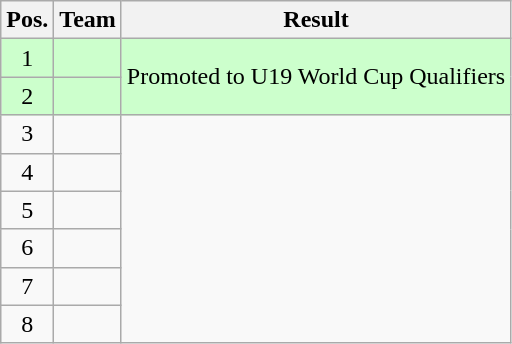<table class="wikitable">
<tr>
<th>Pos.</th>
<th>Team</th>
<th>Result</th>
</tr>
<tr bgcolor="#ccffcc">
<td align="center">1</td>
<td></td>
<td rowspan="2">Promoted to U19 World Cup Qualifiers</td>
</tr>
<tr bgcolor="#ccffcc">
<td align="center">2</td>
<td></td>
</tr>
<tr>
<td align="center">3</td>
<td></td>
<td rowspan="6"></td>
</tr>
<tr>
<td align="center">4</td>
<td></td>
</tr>
<tr>
<td align="center">5</td>
<td></td>
</tr>
<tr>
<td align="center">6</td>
<td></td>
</tr>
<tr>
<td align="center">7</td>
<td></td>
</tr>
<tr>
<td align="center">8</td>
<td></td>
</tr>
</table>
